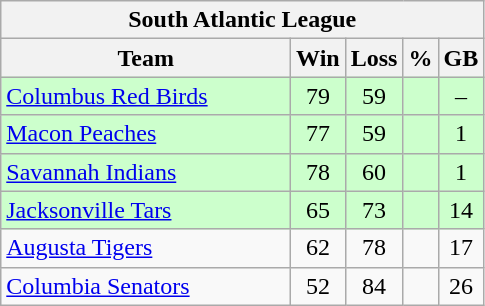<table class="wikitable">
<tr>
<th colspan="5">South Atlantic League</th>
</tr>
<tr>
<th width="60%">Team</th>
<th>Win</th>
<th>Loss</th>
<th>%</th>
<th>GB</th>
</tr>
<tr align=center bgcolor=ccffcc>
<td align=left><a href='#'>Columbus Red Birds</a></td>
<td>79</td>
<td>59</td>
<td></td>
<td>–</td>
</tr>
<tr align=center bgcolor=ccffcc>
<td align=left><a href='#'>Macon Peaches</a></td>
<td>77</td>
<td>59</td>
<td></td>
<td>1</td>
</tr>
<tr align=center bgcolor=ccffcc>
<td align=left><a href='#'>Savannah Indians</a></td>
<td>78</td>
<td>60</td>
<td></td>
<td>1</td>
</tr>
<tr align=center bgcolor=ccffcc>
<td align=left><a href='#'>Jacksonville Tars</a></td>
<td>65</td>
<td>73</td>
<td></td>
<td>14</td>
</tr>
<tr align=center>
<td align=left><a href='#'>Augusta Tigers</a></td>
<td>62</td>
<td>78</td>
<td></td>
<td>17</td>
</tr>
<tr align=center>
<td align=left><a href='#'>Columbia Senators</a></td>
<td>52</td>
<td>84</td>
<td></td>
<td>26</td>
</tr>
</table>
